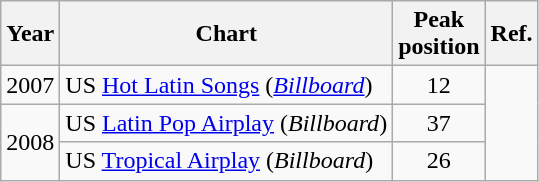<table class="wikitable">
<tr>
<th>Year</th>
<th>Chart</th>
<th>Peak<br>position</th>
<th>Ref.</th>
</tr>
<tr>
<td>2007</td>
<td>US <a href='#'>Hot Latin Songs</a> (<em><a href='#'>Billboard</a></em>)</td>
<td align="center">12</td>
<td rowspan="3"></td>
</tr>
<tr>
<td rowspan="2">2008</td>
<td>US <a href='#'>Latin Pop Airplay</a> (<em>Billboard</em>)</td>
<td align="center">37</td>
</tr>
<tr>
<td>US <a href='#'>Tropical Airplay</a> (<em>Billboard</em>)</td>
<td align="center">26</td>
</tr>
</table>
